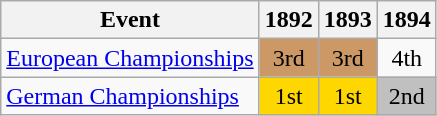<table class="wikitable">
<tr>
<th>Event</th>
<th>1892</th>
<th>1893</th>
<th>1894</th>
</tr>
<tr>
<td><a href='#'>European Championships</a></td>
<td align="center" bgcolor="cc9966">3rd</td>
<td align="center" bgcolor="cc9966">3rd</td>
<td align="center">4th</td>
</tr>
<tr>
<td><a href='#'>German Championships</a></td>
<td align="center" bgcolor="gold">1st</td>
<td align="center" bgcolor="gold">1st</td>
<td align="center" bgcolor="silver">2nd</td>
</tr>
</table>
